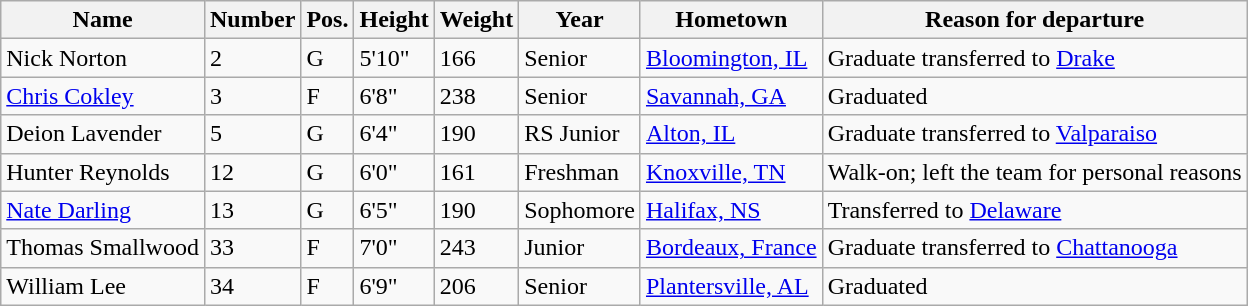<table class="wikitable sortable" border="1">
<tr>
<th>Name</th>
<th>Number</th>
<th>Pos.</th>
<th>Height</th>
<th>Weight</th>
<th>Year</th>
<th>Hometown</th>
<th class="unsortable">Reason for departure</th>
</tr>
<tr>
<td>Nick Norton</td>
<td>2</td>
<td>G</td>
<td>5'10"</td>
<td>166</td>
<td>Senior</td>
<td><a href='#'>Bloomington, IL</a></td>
<td>Graduate transferred to <a href='#'>Drake</a></td>
</tr>
<tr>
<td><a href='#'>Chris Cokley</a></td>
<td>3</td>
<td>F</td>
<td>6'8"</td>
<td>238</td>
<td>Senior</td>
<td><a href='#'>Savannah, GA</a></td>
<td>Graduated</td>
</tr>
<tr>
<td>Deion Lavender</td>
<td>5</td>
<td>G</td>
<td>6'4"</td>
<td>190</td>
<td>RS Junior</td>
<td><a href='#'>Alton, IL</a></td>
<td>Graduate transferred to <a href='#'>Valparaiso</a></td>
</tr>
<tr>
<td>Hunter Reynolds</td>
<td>12</td>
<td>G</td>
<td>6'0"</td>
<td>161</td>
<td>Freshman</td>
<td><a href='#'>Knoxville, TN</a></td>
<td>Walk-on; left the team for personal reasons</td>
</tr>
<tr>
<td><a href='#'>Nate Darling</a></td>
<td>13</td>
<td>G</td>
<td>6'5"</td>
<td>190</td>
<td>Sophomore</td>
<td><a href='#'>Halifax, NS</a></td>
<td>Transferred to <a href='#'>Delaware</a></td>
</tr>
<tr>
<td>Thomas Smallwood</td>
<td>33</td>
<td>F</td>
<td>7'0"</td>
<td>243</td>
<td>Junior</td>
<td><a href='#'>Bordeaux, France</a></td>
<td>Graduate transferred to <a href='#'>Chattanooga</a></td>
</tr>
<tr>
<td>William Lee</td>
<td>34</td>
<td>F</td>
<td>6'9"</td>
<td>206</td>
<td>Senior</td>
<td><a href='#'>Plantersville, AL</a></td>
<td>Graduated</td>
</tr>
</table>
